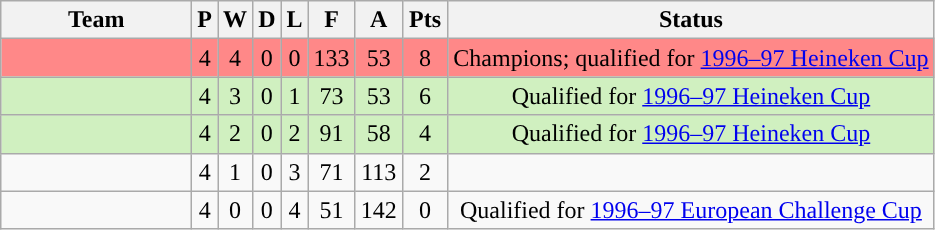<table class="wikitable" style="text-align:center;">
<tr>
<th width="120px">Team</th>
<th>P</th>
<th>W</th>
<th>D</th>
<th>L</th>
<th width="23px">F</th>
<th width="23px">A</th>
<th width="23px">Pts</th>
<th>Status</th>
</tr>
<tr bgcolor="#FF8888">
<td></td>
<td>4</td>
<td>4</td>
<td>0</td>
<td>0</td>
<td>133</td>
<td>53</td>
<td>8</td>
<td>Champions; qualified for <a href='#'>1996–97 Heineken Cup</a></td>
</tr>
<tr bgcolor="#D0F0C0">
<td></td>
<td>4</td>
<td>3</td>
<td>0</td>
<td>1</td>
<td>73</td>
<td>53</td>
<td>6</td>
<td>Qualified for <a href='#'>1996–97 Heineken Cup</a></td>
</tr>
<tr bgcolor="#D0F0C0">
<td></td>
<td>4</td>
<td>2</td>
<td>0</td>
<td>2</td>
<td>91</td>
<td>58</td>
<td>4</td>
<td>Qualified for <a href='#'>1996–97 Heineken Cup</a></td>
</tr>
<tr>
<td></td>
<td>4</td>
<td>1</td>
<td>0</td>
<td>3</td>
<td>71</td>
<td>113</td>
<td>2</td>
<td></td>
</tr>
<tr>
<td></td>
<td>4</td>
<td>0</td>
<td>0</td>
<td>4</td>
<td>51</td>
<td>142</td>
<td>0</td>
<td>Qualified for <a href='#'>1996–97 European Challenge Cup</a></td>
</tr>
</table>
